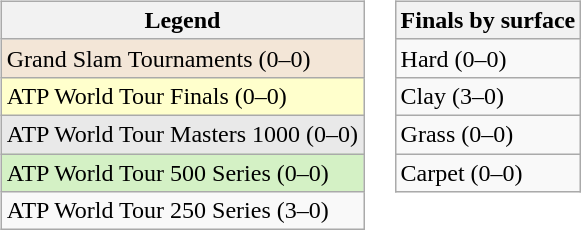<table>
<tr valign=top>
<td><br><table class="wikitable">
<tr>
<th>Legend</th>
</tr>
<tr style="background:#f3e6d7;">
<td>Grand Slam Tournaments (0–0)</td>
</tr>
<tr style="background:#ffc;">
<td>ATP World Tour Finals (0–0)</td>
</tr>
<tr style="background:#e9e9e9;">
<td>ATP World Tour Masters 1000 (0–0)</td>
</tr>
<tr style="background:#d4f1c5;">
<td>ATP World Tour 500 Series (0–0)</td>
</tr>
<tr>
<td>ATP World Tour 250 Series (3–0)</td>
</tr>
</table>
</td>
<td><br><table class="wikitable">
<tr>
<th>Finals by surface</th>
</tr>
<tr>
<td>Hard (0–0)</td>
</tr>
<tr>
<td>Clay (3–0)</td>
</tr>
<tr>
<td>Grass (0–0)</td>
</tr>
<tr>
<td>Carpet (0–0)</td>
</tr>
</table>
</td>
</tr>
</table>
